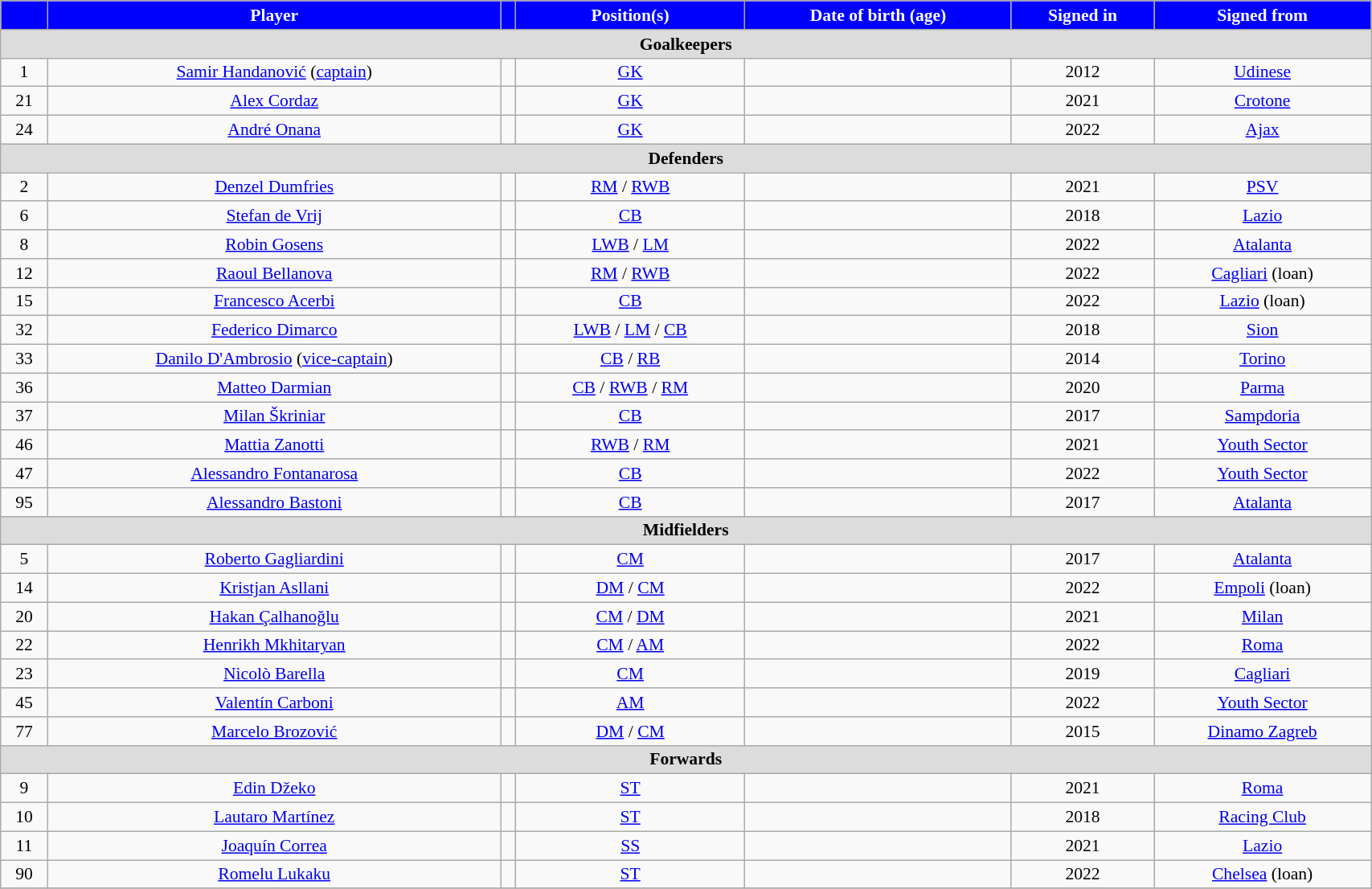<table class="wikitable" style="font-size:90%; width:90%; text-align:center">
<tr>
<th style="background:#0000FF; color:white; text-align:center;"></th>
<th style="background:#0000FF; color:white; text-align:center;">Player</th>
<th style="background:#0000FF; color:white; text-align:center;"></th>
<th style="background:#0000FF; color:white; text-align:center;">Position(s)</th>
<th style="background:#0000FF; color:white; text-align:center;">Date of birth (age)</th>
<th style="background:#0000FF; color:white; text-align:center;">Signed in</th>
<th style="background:#0000FF; color:white; text-align:center;">Signed from</th>
</tr>
<tr>
<th colspan="7" style="background:#dcdcdc; text-align:center;">Goalkeepers</th>
</tr>
<tr>
<td>1</td>
<td><a href='#'>Samir Handanović</a> (<a href='#'>captain</a>)</td>
<td></td>
<td><a href='#'>GK</a></td>
<td></td>
<td>2012</td>
<td> <a href='#'>Udinese</a></td>
</tr>
<tr>
<td>21</td>
<td><a href='#'>Alex Cordaz</a></td>
<td></td>
<td><a href='#'>GK</a></td>
<td></td>
<td>2021</td>
<td> <a href='#'>Crotone</a></td>
</tr>
<tr>
<td>24</td>
<td><a href='#'>André Onana</a></td>
<td></td>
<td><a href='#'>GK</a></td>
<td></td>
<td>2022</td>
<td> <a href='#'>Ajax</a></td>
</tr>
<tr>
<th colspan="7" style="background:#dcdcdc; text-align:center;">Defenders</th>
</tr>
<tr>
<td>2</td>
<td><a href='#'>Denzel Dumfries</a></td>
<td></td>
<td><a href='#'>RM</a> / <a href='#'>RWB</a></td>
<td></td>
<td>2021</td>
<td> <a href='#'>PSV</a></td>
</tr>
<tr>
<td>6</td>
<td><a href='#'>Stefan de Vrij</a></td>
<td></td>
<td><a href='#'>CB</a></td>
<td></td>
<td>2018</td>
<td> <a href='#'>Lazio</a></td>
</tr>
<tr>
<td>8</td>
<td><a href='#'>Robin Gosens</a></td>
<td></td>
<td><a href='#'>LWB</a> / <a href='#'>LM</a></td>
<td></td>
<td>2022</td>
<td> <a href='#'>Atalanta</a></td>
</tr>
<tr>
<td>12</td>
<td><a href='#'>Raoul Bellanova</a></td>
<td></td>
<td><a href='#'>RM</a> / <a href='#'>RWB</a></td>
<td></td>
<td>2022</td>
<td> <a href='#'>Cagliari</a> (loan)</td>
</tr>
<tr>
<td>15</td>
<td><a href='#'>Francesco Acerbi</a></td>
<td></td>
<td><a href='#'>CB</a></td>
<td></td>
<td>2022</td>
<td> <a href='#'>Lazio</a> (loan)</td>
</tr>
<tr>
<td>32</td>
<td><a href='#'>Federico Dimarco</a></td>
<td></td>
<td><a href='#'>LWB</a> / <a href='#'>LM</a> / <a href='#'>CB</a></td>
<td></td>
<td>2018</td>
<td> <a href='#'>Sion</a></td>
</tr>
<tr>
<td>33</td>
<td><a href='#'>Danilo D'Ambrosio</a> (<a href='#'>vice-captain</a>)</td>
<td></td>
<td><a href='#'>CB</a> / <a href='#'>RB</a></td>
<td></td>
<td>2014</td>
<td> <a href='#'>Torino</a></td>
</tr>
<tr>
<td>36</td>
<td><a href='#'>Matteo Darmian</a></td>
<td></td>
<td><a href='#'>CB</a> / <a href='#'>RWB</a> / <a href='#'>RM</a></td>
<td></td>
<td>2020</td>
<td> <a href='#'>Parma</a></td>
</tr>
<tr>
<td>37</td>
<td><a href='#'>Milan Škriniar</a></td>
<td></td>
<td><a href='#'>CB</a></td>
<td></td>
<td>2017</td>
<td> <a href='#'>Sampdoria</a></td>
</tr>
<tr>
<td>46</td>
<td><a href='#'>Mattia Zanotti</a></td>
<td></td>
<td><a href='#'>RWB</a> / <a href='#'>RM</a></td>
<td></td>
<td>2021</td>
<td> <a href='#'>Youth Sector</a></td>
</tr>
<tr>
<td>47</td>
<td><a href='#'>Alessandro Fontanarosa</a></td>
<td></td>
<td><a href='#'>CB</a></td>
<td></td>
<td>2022</td>
<td> <a href='#'>Youth Sector</a></td>
</tr>
<tr>
<td>95</td>
<td><a href='#'>Alessandro Bastoni</a></td>
<td></td>
<td><a href='#'>CB</a></td>
<td></td>
<td>2017</td>
<td> <a href='#'>Atalanta</a></td>
</tr>
<tr>
<th colspan="7" style="background:#dcdcdc; text-align:center;">Midfielders</th>
</tr>
<tr>
<td>5</td>
<td><a href='#'>Roberto Gagliardini</a></td>
<td></td>
<td><a href='#'>CM</a></td>
<td></td>
<td>2017</td>
<td> <a href='#'>Atalanta</a></td>
</tr>
<tr>
<td>14</td>
<td><a href='#'>Kristjan Asllani</a></td>
<td></td>
<td><a href='#'>DM</a> / <a href='#'>CM</a></td>
<td></td>
<td>2022</td>
<td> <a href='#'>Empoli</a> (loan)</td>
</tr>
<tr>
<td>20</td>
<td><a href='#'>Hakan Çalhanoğlu</a></td>
<td></td>
<td><a href='#'>CM</a> / <a href='#'>DM</a></td>
<td></td>
<td>2021</td>
<td> <a href='#'>Milan</a></td>
</tr>
<tr>
<td>22</td>
<td><a href='#'>Henrikh Mkhitaryan</a></td>
<td></td>
<td><a href='#'>CM</a> / <a href='#'>AM</a></td>
<td></td>
<td>2022</td>
<td> <a href='#'>Roma</a></td>
</tr>
<tr>
<td>23</td>
<td><a href='#'>Nicolò Barella</a></td>
<td></td>
<td><a href='#'>CM</a></td>
<td></td>
<td>2019</td>
<td> <a href='#'>Cagliari</a></td>
</tr>
<tr>
<td>45</td>
<td><a href='#'>Valentín Carboni</a></td>
<td></td>
<td><a href='#'>AM</a></td>
<td></td>
<td>2022</td>
<td> <a href='#'>Youth Sector</a></td>
</tr>
<tr>
<td>77</td>
<td><a href='#'>Marcelo Brozović</a></td>
<td></td>
<td><a href='#'>DM</a> / <a href='#'>CM</a></td>
<td></td>
<td>2015</td>
<td> <a href='#'>Dinamo Zagreb</a></td>
</tr>
<tr>
<th colspan="7" style="background:#dcdcdc; text-align:center;">Forwards</th>
</tr>
<tr>
<td>9</td>
<td><a href='#'>Edin Džeko</a></td>
<td></td>
<td><a href='#'>ST</a></td>
<td></td>
<td>2021</td>
<td> <a href='#'>Roma</a></td>
</tr>
<tr>
<td>10</td>
<td><a href='#'>Lautaro Martínez</a></td>
<td></td>
<td><a href='#'>ST</a></td>
<td></td>
<td>2018</td>
<td> <a href='#'>Racing Club</a></td>
</tr>
<tr>
<td>11</td>
<td><a href='#'>Joaquín Correa</a></td>
<td></td>
<td><a href='#'>SS</a></td>
<td></td>
<td>2021</td>
<td> <a href='#'>Lazio</a></td>
</tr>
<tr>
<td>90</td>
<td><a href='#'>Romelu Lukaku</a></td>
<td></td>
<td><a href='#'>ST</a></td>
<td></td>
<td>2022</td>
<td> <a href='#'>Chelsea</a> (loan)</td>
</tr>
<tr>
</tr>
</table>
